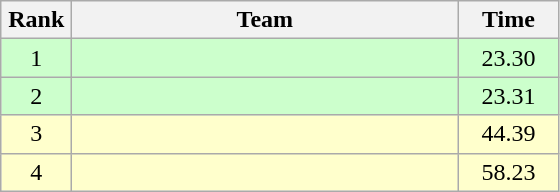<table class=wikitable style="text-align:center">
<tr>
<th width=40>Rank</th>
<th width=250>Team</th>
<th width=60>Time</th>
</tr>
<tr bgcolor="ccffcc">
<td>1</td>
<td align=left></td>
<td>23.30</td>
</tr>
<tr bgcolor="ccffcc">
<td>2</td>
<td align=left></td>
<td>23.31</td>
</tr>
<tr bgcolor="ffffcc">
<td>3</td>
<td align=left></td>
<td>44.39</td>
</tr>
<tr bgcolor="ffffcc">
<td>4</td>
<td align=left></td>
<td>58.23</td>
</tr>
</table>
